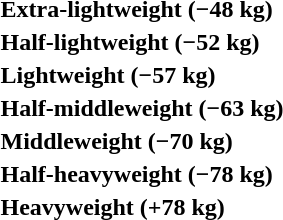<table>
<tr>
<th rowspan=2 style="text-align:left;">Extra-lightweight (−48 kg)</th>
<td rowspan=2></td>
<td rowspan=2></td>
<td></td>
</tr>
<tr>
<td></td>
</tr>
<tr>
<th rowspan=2 style="text-align:left;">Half-lightweight (−52 kg)</th>
<td rowspan=2></td>
<td rowspan=2></td>
<td></td>
</tr>
<tr>
<td></td>
</tr>
<tr>
<th rowspan=2 style="text-align:left;">Lightweight (−57 kg)</th>
<td rowspan=2></td>
<td rowspan=2></td>
<td></td>
</tr>
<tr>
<td></td>
</tr>
<tr>
<th rowspan=2 style="text-align:left;">Half-middleweight (−63 kg)</th>
<td rowspan=2></td>
<td rowspan=2></td>
<td></td>
</tr>
<tr>
<td></td>
</tr>
<tr>
<th rowspan=2 style="text-align:left;">Middleweight (−70 kg)</th>
<td rowspan=2></td>
<td rowspan=2></td>
<td></td>
</tr>
<tr>
<td></td>
</tr>
<tr>
<th rowspan=2 style="text-align:left;">Half-heavyweight (−78 kg)</th>
<td rowspan=2></td>
<td rowspan=2></td>
<td></td>
</tr>
<tr>
<td></td>
</tr>
<tr>
<th rowspan=2 style="text-align:left;">Heavyweight (+78 kg)</th>
<td rowspan=2></td>
<td rowspan=2></td>
<td></td>
</tr>
<tr>
<td></td>
</tr>
</table>
